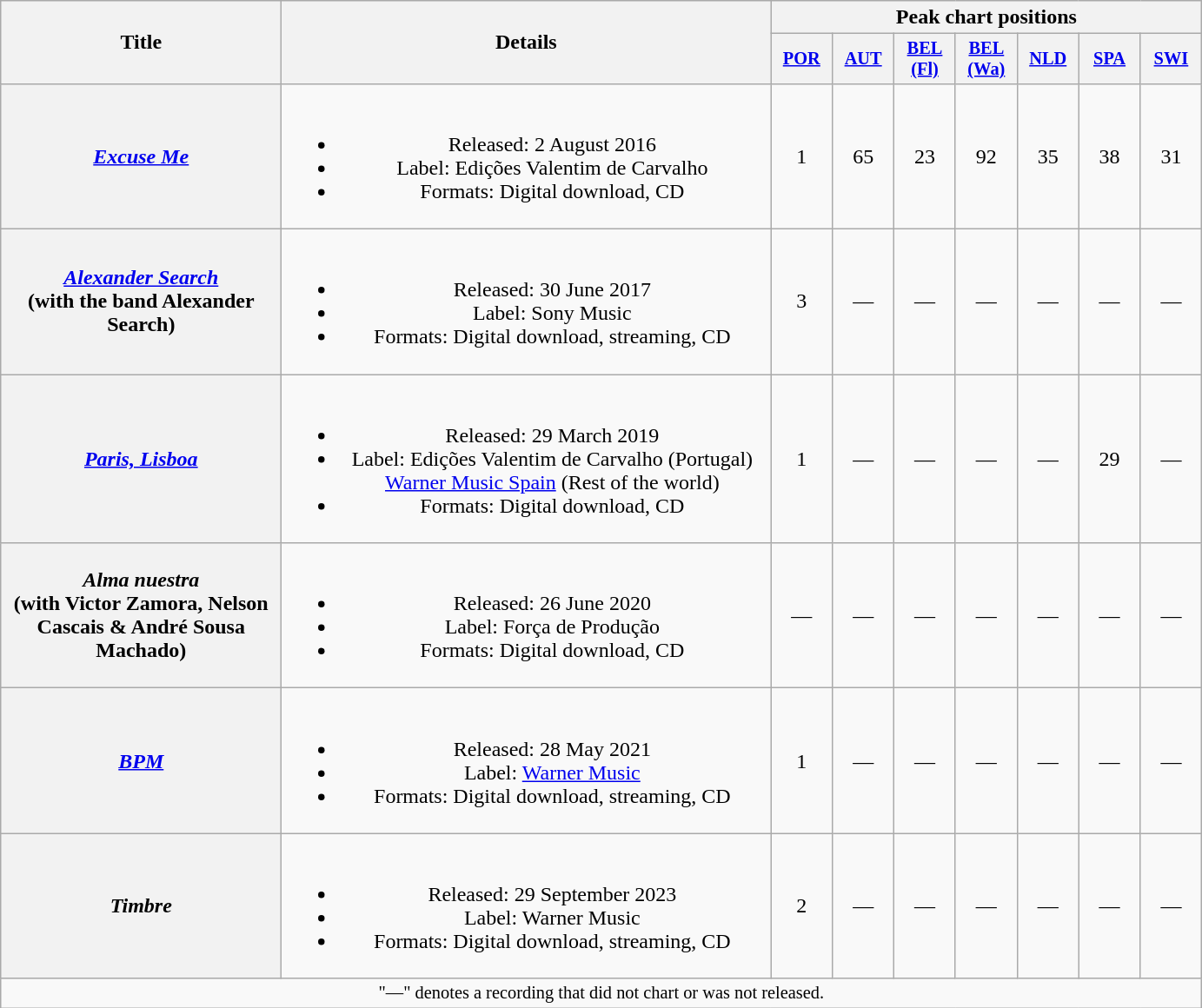<table class="wikitable plainrowheaders" style="text-align:center;">
<tr>
<th scope="col" rowspan="2" style="width:13em;">Title</th>
<th scope="col" rowspan="2" style="width:23em;">Details</th>
<th scope="col" colspan="7">Peak chart positions</th>
</tr>
<tr>
<th scope="col" style="width:3em;font-size:85%;"><a href='#'>POR</a><br></th>
<th scope="col" style="width:3em;font-size:85%;"><a href='#'>AUT</a><br></th>
<th scope="col" style="width:3em;font-size:85%;"><a href='#'>BEL<br>(Fl)</a><br></th>
<th scope="col" style="width:3em;font-size:85%;"><a href='#'>BEL (Wa)</a><br></th>
<th scope="col" style="width:3em;font-size:85%;"><a href='#'>NLD</a><br></th>
<th scope="col" style="width:3em;font-size:85%;"><a href='#'>SPA</a><br></th>
<th scope="col" style="width:3em;font-size:85%;"><a href='#'>SWI</a><br></th>
</tr>
<tr>
<th scope="row"><em><a href='#'>Excuse Me</a></em></th>
<td><br><ul><li>Released: 2 August 2016</li><li>Label: Edições Valentim de Carvalho</li><li>Formats: Digital download, CD</li></ul></td>
<td>1</td>
<td>65</td>
<td>23</td>
<td>92</td>
<td>35</td>
<td>38</td>
<td>31</td>
</tr>
<tr>
<th scope="row"><a href='#'><em>Alexander Search</em></a><br><span>(with the band Alexander Search)</span></th>
<td><br><ul><li>Released: 30 June 2017 </li><li>Label: Sony Music</li><li>Formats: Digital download, streaming, CD</li></ul></td>
<td>3</td>
<td>—</td>
<td>—</td>
<td>—</td>
<td>—</td>
<td>—</td>
<td>—</td>
</tr>
<tr>
<th scope="row"><em><a href='#'>Paris, Lisboa</a></em></th>
<td><br><ul><li>Released: 29 March 2019</li><li>Label: Edições Valentim de Carvalho (Portugal)<br><a href='#'>Warner Music Spain</a> (Rest of the world)</li><li>Formats: Digital download, CD</li></ul></td>
<td>1</td>
<td>—</td>
<td>—</td>
<td>—</td>
<td>—</td>
<td>29</td>
<td>—</td>
</tr>
<tr>
<th scope="row"><em>Alma nuestra</em><br><span>(with Victor Zamora, Nelson Cascais & André Sousa Machado)</span></th>
<td><br><ul><li>Released: 26 June 2020</li><li>Label: Força de Produção</li><li>Formats: Digital download, CD</li></ul></td>
<td>—</td>
<td>—</td>
<td>—</td>
<td>—</td>
<td>—</td>
<td>—</td>
<td>—</td>
</tr>
<tr>
<th scope="row"><em><a href='#'>BPM</a></em></th>
<td><br><ul><li>Released: 28 May 2021</li><li>Label: <a href='#'>Warner Music</a></li><li>Formats: Digital download, streaming, CD</li></ul></td>
<td>1</td>
<td>—</td>
<td>—</td>
<td>—</td>
<td>—</td>
<td>—</td>
<td>—</td>
</tr>
<tr>
<th scope="row"><em>Timbre</em></th>
<td><br><ul><li>Released: 29 September 2023</li><li>Label: Warner Music</li><li>Formats: Digital download, streaming, CD</li></ul></td>
<td>2</td>
<td>—</td>
<td>—</td>
<td>—</td>
<td>—</td>
<td>—</td>
<td>—</td>
</tr>
<tr>
<td style="font-size:85%;" colspan="22">"—" denotes a recording that did not chart or was not released.</td>
</tr>
</table>
